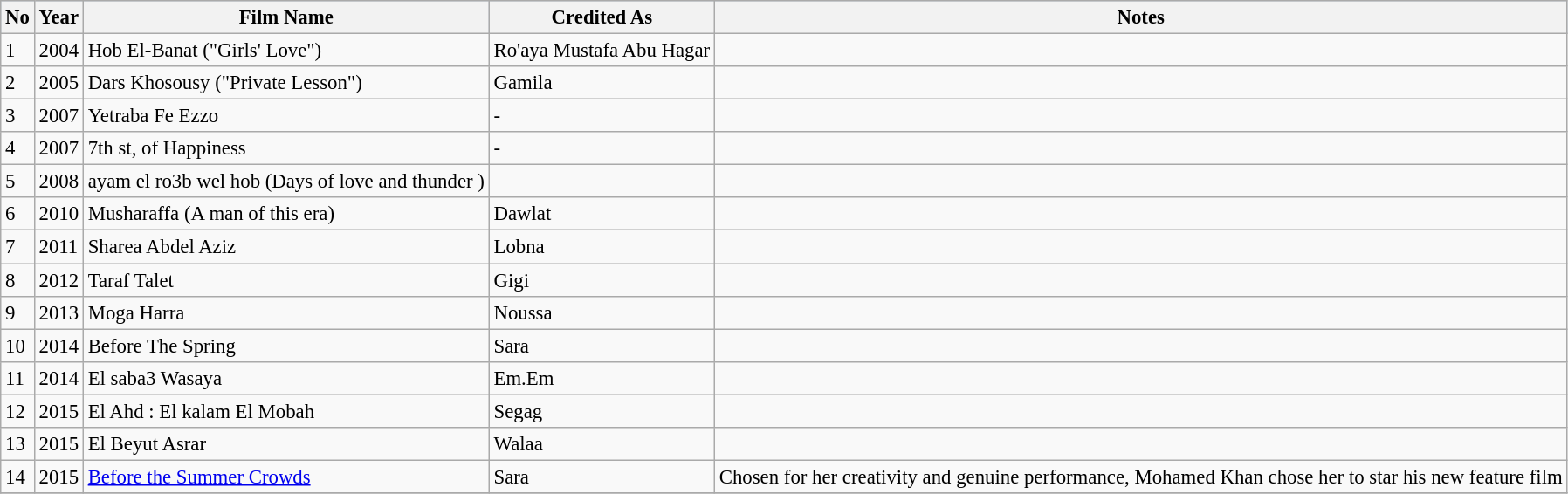<table class="wikitable" style="font-size: 95%;">
<tr style="background:LightSteelBlue; text-align:center;">
<th>No</th>
<th>Year</th>
<th>Film Name</th>
<th>Credited As</th>
<th>Notes</th>
</tr>
<tr>
<td>1</td>
<td>2004</td>
<td>Hob El-Banat ("Girls' Love")</td>
<td>Ro'aya Mustafa Abu Hagar</td>
<td></td>
</tr>
<tr>
<td>2</td>
<td>2005</td>
<td>Dars Khosousy ("Private Lesson")</td>
<td>Gamila</td>
<td></td>
</tr>
<tr>
<td>3</td>
<td>2007</td>
<td>Yetraba Fe Ezzo</td>
<td>-</td>
<td></td>
</tr>
<tr>
<td>4</td>
<td>2007</td>
<td>7th st, of Happiness</td>
<td>-</td>
<td></td>
</tr>
<tr>
<td>5</td>
<td>2008</td>
<td>ayam el ro3b wel hob (Days of love and thunder )</td>
<td></td>
<td></td>
</tr>
<tr>
<td>6</td>
<td>2010</td>
<td>Musharaffa (A man of this era)</td>
<td>Dawlat</td>
<td></td>
</tr>
<tr>
<td>7</td>
<td>2011</td>
<td>Sharea Abdel Aziz</td>
<td>Lobna</td>
<td></td>
</tr>
<tr>
<td>8</td>
<td>2012</td>
<td>Taraf Talet</td>
<td>Gigi</td>
<td></td>
</tr>
<tr>
<td>9</td>
<td>2013</td>
<td>Moga Harra</td>
<td>Noussa</td>
<td></td>
</tr>
<tr>
<td>10</td>
<td>2014</td>
<td>Before The Spring</td>
<td>Sara</td>
<td></td>
</tr>
<tr>
<td>11</td>
<td>2014</td>
<td>El saba3 Wasaya</td>
<td>Em.Em</td>
<td></td>
</tr>
<tr>
<td>12</td>
<td>2015</td>
<td>El Ahd : El kalam El Mobah</td>
<td>Segag</td>
<td></td>
</tr>
<tr>
<td>13</td>
<td>2015</td>
<td>El Beyut Asrar</td>
<td>Walaa</td>
<td></td>
</tr>
<tr>
<td>14</td>
<td>2015</td>
<td><a href='#'>Before the Summer Crowds</a></td>
<td>Sara</td>
<td>Chosen for her creativity and genuine performance, Mohamed Khan chose her to star his new feature film</td>
</tr>
<tr>
</tr>
</table>
